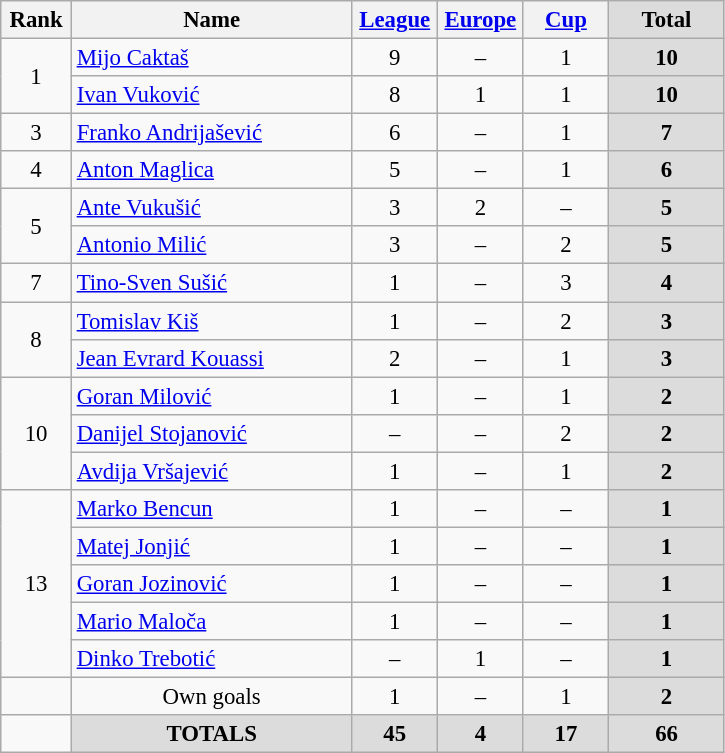<table class="wikitable" style="font-size: 95%; text-align: center;">
<tr>
<th width=40>Rank</th>
<th width=180>Name</th>
<th width=50><a href='#'>League</a></th>
<th width=50><a href='#'>Europe</a></th>
<th width=50><a href='#'>Cup</a></th>
<th width=70 style="background: #DCDCDC">Total</th>
</tr>
<tr>
<td rowspan=2>1</td>
<td style="text-align:left;"> <a href='#'>Mijo Caktaš</a></td>
<td>9</td>
<td>–</td>
<td>1</td>
<th style="background: #DCDCDC">10</th>
</tr>
<tr>
<td style="text-align:left;"> <a href='#'>Ivan Vuković</a></td>
<td>8</td>
<td>1</td>
<td>1</td>
<th style="background: #DCDCDC">10</th>
</tr>
<tr>
<td rowspan=1>3</td>
<td style="text-align:left;"> <a href='#'>Franko Andrijašević</a></td>
<td>6</td>
<td>–</td>
<td>1</td>
<th style="background: #DCDCDC">7</th>
</tr>
<tr>
<td rowspan=1>4</td>
<td style="text-align:left;"> <a href='#'>Anton Maglica</a></td>
<td>5</td>
<td>–</td>
<td>1</td>
<th style="background: #DCDCDC">6</th>
</tr>
<tr>
<td rowspan=2>5</td>
<td style="text-align:left;"> <a href='#'>Ante Vukušić</a></td>
<td>3</td>
<td>2</td>
<td>–</td>
<th style="background: #DCDCDC">5</th>
</tr>
<tr>
<td style="text-align:left;"> <a href='#'>Antonio Milić</a></td>
<td>3</td>
<td>–</td>
<td>2</td>
<th style="background: #DCDCDC">5</th>
</tr>
<tr>
<td rowspan=1>7</td>
<td style="text-align:left;"> <a href='#'>Tino-Sven Sušić</a></td>
<td>1</td>
<td>–</td>
<td>3</td>
<th style="background: #DCDCDC">4</th>
</tr>
<tr>
<td rowspan=2>8</td>
<td style="text-align:left;"> <a href='#'>Tomislav Kiš</a></td>
<td>1</td>
<td>–</td>
<td>2</td>
<th style="background: #DCDCDC">3</th>
</tr>
<tr>
<td style="text-align:left;"> <a href='#'>Jean Evrard Kouassi</a></td>
<td>2</td>
<td>–</td>
<td>1</td>
<th style="background: #DCDCDC">3</th>
</tr>
<tr>
<td rowspan=3>10</td>
<td style="text-align:left;"> <a href='#'>Goran Milović</a></td>
<td>1</td>
<td>–</td>
<td>1</td>
<th style="background: #DCDCDC">2</th>
</tr>
<tr>
<td style="text-align:left;"> <a href='#'>Danijel Stojanović</a></td>
<td>–</td>
<td>–</td>
<td>2</td>
<th style="background: #DCDCDC">2</th>
</tr>
<tr>
<td style="text-align:left;"> <a href='#'>Avdija Vršajević</a></td>
<td>1</td>
<td>–</td>
<td>1</td>
<th style="background: #DCDCDC">2</th>
</tr>
<tr>
<td rowspan=5>13</td>
<td style="text-align:left;"> <a href='#'>Marko Bencun</a></td>
<td>1</td>
<td>–</td>
<td>–</td>
<th style="background: #DCDCDC">1</th>
</tr>
<tr>
<td style="text-align:left;"> <a href='#'>Matej Jonjić</a></td>
<td>1</td>
<td>–</td>
<td>–</td>
<th style="background: #DCDCDC">1</th>
</tr>
<tr>
<td style="text-align:left;"> <a href='#'>Goran Jozinović</a></td>
<td>1</td>
<td>–</td>
<td>–</td>
<th style="background: #DCDCDC">1</th>
</tr>
<tr>
<td style="text-align:left;"> <a href='#'>Mario Maloča</a></td>
<td>1</td>
<td>–</td>
<td>–</td>
<th style="background: #DCDCDC">1</th>
</tr>
<tr>
<td style="text-align:left;"> <a href='#'>Dinko Trebotić</a></td>
<td>–</td>
<td>1</td>
<td>–</td>
<th style="background: #DCDCDC">1</th>
</tr>
<tr>
<td></td>
<td style="text-align:center;">Own goals</td>
<td>1</td>
<td>–</td>
<td>1</td>
<th style="background: #DCDCDC">2</th>
</tr>
<tr>
<td></td>
<th style="background: #DCDCDC">TOTALS</th>
<th style="background: #DCDCDC">45</th>
<th style="background: #DCDCDC">4</th>
<th style="background: #DCDCDC">17</th>
<th style="background: #DCDCDC">66</th>
</tr>
</table>
